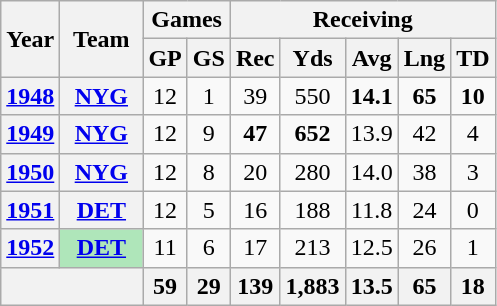<table class="wikitable" style="text-align:center">
<tr>
<th rowspan="2">Year</th>
<th rowspan="2">Team</th>
<th colspan="2">Games</th>
<th colspan="5">Receiving</th>
</tr>
<tr>
<th>GP</th>
<th>GS</th>
<th>Rec</th>
<th>Yds</th>
<th>Avg</th>
<th>Lng</th>
<th>TD</th>
</tr>
<tr>
<th><a href='#'>1948</a></th>
<th><a href='#'>NYG</a></th>
<td>12</td>
<td>1</td>
<td>39</td>
<td>550</td>
<td><strong>14.1</strong></td>
<td><strong>65</strong></td>
<td><strong>10</strong></td>
</tr>
<tr>
<th><a href='#'>1949</a></th>
<th><a href='#'>NYG</a></th>
<td>12</td>
<td>9</td>
<td><strong>47</strong></td>
<td><strong>652</strong></td>
<td>13.9</td>
<td>42</td>
<td>4</td>
</tr>
<tr>
<th><a href='#'>1950</a></th>
<th><a href='#'>NYG</a></th>
<td>12</td>
<td>8</td>
<td>20</td>
<td>280</td>
<td>14.0</td>
<td>38</td>
<td>3</td>
</tr>
<tr>
<th><a href='#'>1951</a></th>
<th><a href='#'>DET</a></th>
<td>12</td>
<td>5</td>
<td>16</td>
<td>188</td>
<td>11.8</td>
<td>24</td>
<td>0</td>
</tr>
<tr>
<th><a href='#'>1952</a></th>
<th style="background:#afe6ba; width:3em;"><a href='#'>DET</a></th>
<td>11</td>
<td>6</td>
<td>17</td>
<td>213</td>
<td>12.5</td>
<td>26</td>
<td>1</td>
</tr>
<tr>
<th colspan="2"></th>
<th>59</th>
<th>29</th>
<th>139</th>
<th>1,883</th>
<th>13.5</th>
<th>65</th>
<th>18</th>
</tr>
</table>
